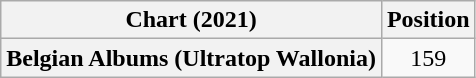<table class="wikitable plainrowheaders" style="text-align:center">
<tr>
<th scope="col">Chart (2021)</th>
<th scope="col">Position</th>
</tr>
<tr>
<th scope="row">Belgian Albums (Ultratop Wallonia)</th>
<td>159</td>
</tr>
</table>
